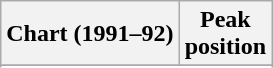<table class="wikitable sortable plainrowheaders" style="text-align:center">
<tr>
<th>Chart (1991–92)</th>
<th>Peak<br>position</th>
</tr>
<tr>
</tr>
<tr>
</tr>
<tr>
</tr>
</table>
